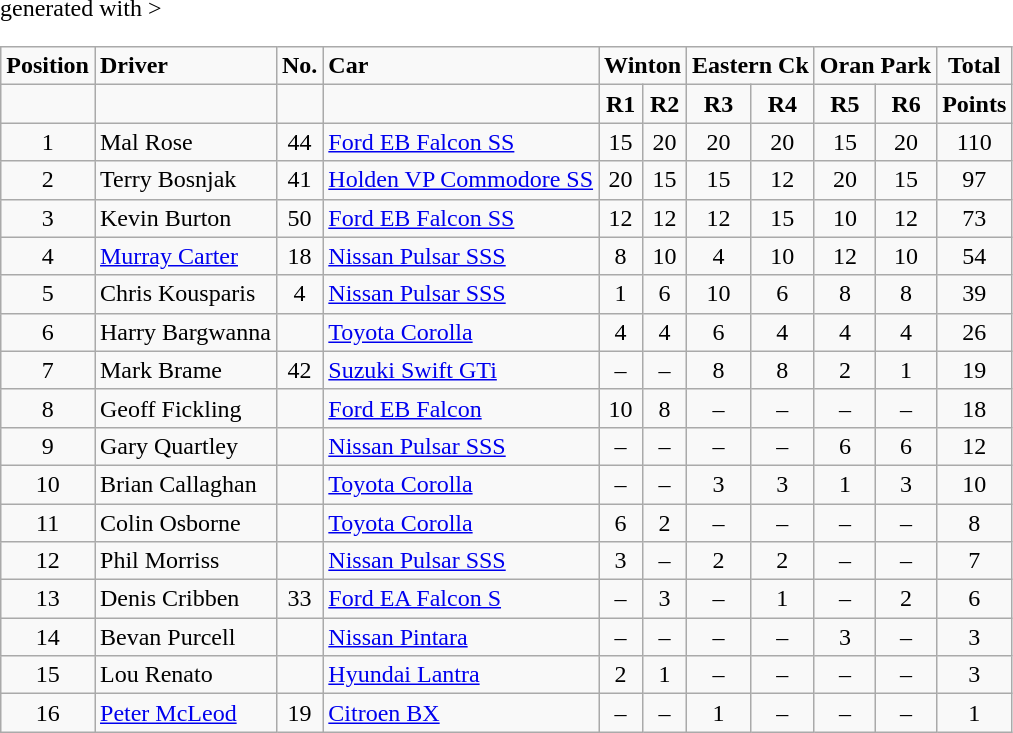<table class="wikitable" <hiddentext>generated with >
<tr style="font-weight:bold">
<td align="center">Position</td>
<td>Driver</td>
<td align="center">No.</td>
<td>Car</td>
<td colspan="2" align="center">Winton</td>
<td colspan="2" align="center">Eastern Ck</td>
<td colspan="2" align="center">Oran Park</td>
<td align="center">Total</td>
</tr>
<tr style="font-weight:bold">
<td align="center"> </td>
<td> </td>
<td align="center"> </td>
<td> </td>
<td align="center">R1</td>
<td align="center">R2</td>
<td align="center">R3</td>
<td align="center">R4</td>
<td align="center">R5</td>
<td align="center">R6</td>
<td align="center">Points</td>
</tr>
<tr>
<td align="center">1</td>
<td>Mal Rose</td>
<td align="center">44</td>
<td><a href='#'>Ford EB Falcon SS</a></td>
<td align="center">15</td>
<td align="center">20</td>
<td align="center">20</td>
<td align="center">20</td>
<td align="center">15</td>
<td align="center">20</td>
<td align="center">110</td>
</tr>
<tr>
<td align="center">2</td>
<td>Terry Bosnjak</td>
<td align="center">41</td>
<td><a href='#'>Holden VP Commodore SS</a></td>
<td align="center">20</td>
<td align="center">15</td>
<td align="center">15</td>
<td align="center">12</td>
<td align="center">20</td>
<td align="center">15</td>
<td align="center">97</td>
</tr>
<tr>
<td align="center">3</td>
<td>Kevin Burton</td>
<td align="center">50</td>
<td><a href='#'>Ford EB Falcon SS</a></td>
<td align="center">12</td>
<td align="center">12</td>
<td align="center">12</td>
<td align="center">15</td>
<td align="center">10</td>
<td align="center">12</td>
<td align="center">73</td>
</tr>
<tr>
<td align="center">4</td>
<td><a href='#'>Murray Carter</a></td>
<td align="center">18</td>
<td><a href='#'>Nissan Pulsar SSS</a></td>
<td align="center">8</td>
<td align="center">10</td>
<td align="center">4</td>
<td align="center">10</td>
<td align="center">12</td>
<td align="center">10</td>
<td align="center">54</td>
</tr>
<tr>
<td align="center">5</td>
<td>Chris Kousparis</td>
<td align="center">4</td>
<td><a href='#'>Nissan Pulsar SSS</a></td>
<td align="center">1</td>
<td align="center">6</td>
<td align="center">10</td>
<td align="center">6</td>
<td align="center">8</td>
<td align="center">8</td>
<td align="center">39</td>
</tr>
<tr>
<td align="center">6</td>
<td>Harry Bargwanna</td>
<td align="center"> </td>
<td><a href='#'>Toyota Corolla</a></td>
<td align="center">4</td>
<td align="center">4</td>
<td align="center">6</td>
<td align="center">4</td>
<td align="center">4</td>
<td align="center">4</td>
<td align="center">26</td>
</tr>
<tr>
<td align="center">7</td>
<td>Mark Brame</td>
<td align="center">42</td>
<td><a href='#'>Suzuki Swift GTi</a></td>
<td align="center">–</td>
<td align="center">–</td>
<td align="center">8</td>
<td align="center">8</td>
<td align="center">2</td>
<td align="center">1</td>
<td align="center">19</td>
</tr>
<tr>
<td align="center">8</td>
<td>Geoff Fickling</td>
<td align="center"> </td>
<td><a href='#'>Ford EB Falcon</a></td>
<td align="center">10</td>
<td align="center">8</td>
<td align="center">–</td>
<td align="center">–</td>
<td align="center">–</td>
<td align="center">–</td>
<td align="center">18</td>
</tr>
<tr>
<td align="center">9</td>
<td>Gary Quartley</td>
<td align="center"> </td>
<td><a href='#'>Nissan Pulsar SSS</a></td>
<td align="center">–</td>
<td align="center">–</td>
<td align="center">–</td>
<td align="center">–</td>
<td align="center">6</td>
<td align="center">6</td>
<td align="center">12</td>
</tr>
<tr>
<td align="center">10</td>
<td>Brian Callaghan</td>
<td align="center"> </td>
<td><a href='#'>Toyota Corolla</a></td>
<td align="center">–</td>
<td align="center">–</td>
<td align="center">3</td>
<td align="center">3</td>
<td align="center">1</td>
<td align="center">3</td>
<td align="center">10</td>
</tr>
<tr>
<td align="center">11</td>
<td>Colin Osborne</td>
<td align="center"> </td>
<td><a href='#'>Toyota Corolla</a></td>
<td align="center">6</td>
<td align="center">2</td>
<td align="center">–</td>
<td align="center">–</td>
<td align="center">–</td>
<td align="center">–</td>
<td align="center">8</td>
</tr>
<tr>
<td align="center">12</td>
<td>Phil Morriss</td>
<td align="center"> </td>
<td><a href='#'>Nissan Pulsar SSS</a></td>
<td align="center">3</td>
<td align="center">–</td>
<td align="center">2</td>
<td align="center">2</td>
<td align="center">–</td>
<td align="center">–</td>
<td align="center">7</td>
</tr>
<tr>
<td align="center">13</td>
<td>Denis Cribben</td>
<td align="center">33</td>
<td><a href='#'>Ford EA Falcon S</a></td>
<td align="center">–</td>
<td align="center">3</td>
<td align="center">–</td>
<td align="center">1</td>
<td align="center">–</td>
<td align="center">2</td>
<td align="center">6</td>
</tr>
<tr>
<td align="center">14</td>
<td>Bevan Purcell</td>
<td align="center"> </td>
<td><a href='#'>Nissan Pintara</a></td>
<td align="center">–</td>
<td align="center">–</td>
<td align="center">–</td>
<td align="center">–</td>
<td align="center">3</td>
<td align="center">–</td>
<td align="center">3</td>
</tr>
<tr>
<td align="center">15</td>
<td>Lou Renato</td>
<td align="center"> </td>
<td><a href='#'>Hyundai Lantra</a></td>
<td align="center">2</td>
<td align="center">1</td>
<td align="center">–</td>
<td align="center">–</td>
<td align="center">–</td>
<td align="center">–</td>
<td align="center">3</td>
</tr>
<tr>
<td align="center">16</td>
<td><a href='#'>Peter McLeod</a></td>
<td align="center">19</td>
<td><a href='#'>Citroen BX</a></td>
<td align="center">–</td>
<td align="center">–</td>
<td align="center">1</td>
<td align="center">–</td>
<td align="center">–</td>
<td align="center">–</td>
<td align="center">1</td>
</tr>
</table>
